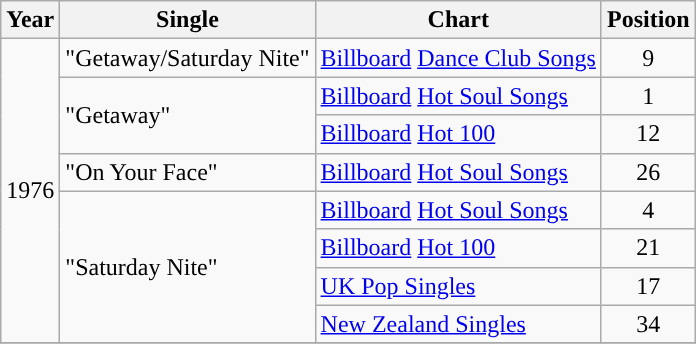<table class="wikitable">
<tr>
<th>Year</th>
<th>Single</th>
<th>Chart</th>
<th>Position</th>
</tr>
<tr>
<td rowspan="8">1976</td>
<td>"Getaway/Saturday Nite"</td>
<td><a href='#'>Billboard</a> <a href='#'>Dance Club Songs</a></td>
<td style="text-align:center;">9</td>
</tr>
<tr>
<td rowspan="2">"Getaway"</td>
<td><a href='#'>Billboard</a> <a href='#'>Hot Soul Songs</a></td>
<td style="text-align:center;">1</td>
</tr>
<tr>
<td><a href='#'>Billboard</a> <a href='#'>Hot 100</a></td>
<td style="text-align:center;">12</td>
</tr>
<tr>
<td>"On Your Face"</td>
<td><a href='#'>Billboard</a> <a href='#'>Hot Soul Songs</a></td>
<td style="text-align:center;">26</td>
</tr>
<tr>
<td rowspan="4">"Saturday Nite"</td>
<td><a href='#'>Billboard</a> <a href='#'>Hot Soul Songs</a></td>
<td style="text-align:center;">4</td>
</tr>
<tr>
<td><a href='#'>Billboard</a> <a href='#'>Hot 100</a></td>
<td style="text-align:center;">21</td>
</tr>
<tr>
<td><a href='#'>UK Pop Singles</a></td>
<td style="text-align:center;">17</td>
</tr>
<tr>
<td><a href='#'>New Zealand Singles</a></td>
<td style="text-align:center;">34</td>
</tr>
<tr>
</tr>
</table>
